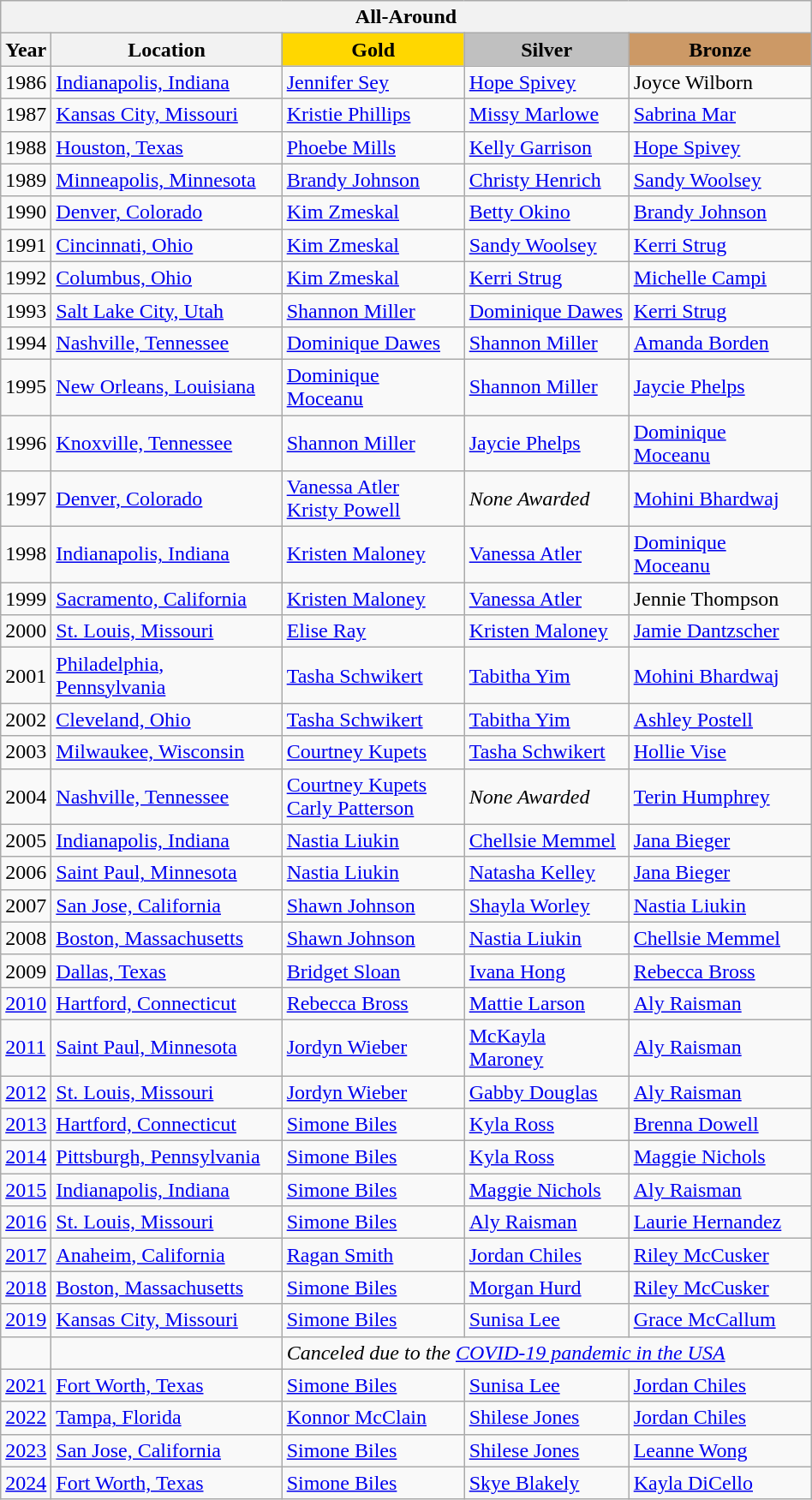<table class="wikitable mw-collapsible mw-collapsed" width="50%">
<tr>
<th align=center colspan="5">All-Around</th>
</tr>
<tr>
<th>Year</th>
<th>Location</th>
<td bgcolor="gold" align="center"><strong>Gold</strong></td>
<td bgcolor="silver" align="center"><strong>Silver</strong></td>
<td bgcolor="cc9966" align="center"><strong>Bronze</strong></td>
</tr>
<tr>
<td>1986</td>
<td><a href='#'>Indianapolis, Indiana</a></td>
<td><a href='#'>Jennifer Sey</a></td>
<td><a href='#'>Hope Spivey</a></td>
<td>Joyce Wilborn</td>
</tr>
<tr>
<td>1987</td>
<td><a href='#'>Kansas City, Missouri</a></td>
<td><a href='#'>Kristie Phillips</a></td>
<td><a href='#'>Missy Marlowe</a></td>
<td><a href='#'>Sabrina Mar</a></td>
</tr>
<tr>
<td>1988</td>
<td><a href='#'>Houston, Texas</a></td>
<td><a href='#'>Phoebe Mills</a></td>
<td><a href='#'>Kelly Garrison</a></td>
<td><a href='#'>Hope Spivey</a></td>
</tr>
<tr>
<td>1989</td>
<td><a href='#'>Minneapolis, Minnesota</a></td>
<td><a href='#'>Brandy Johnson</a></td>
<td><a href='#'>Christy Henrich</a></td>
<td><a href='#'>Sandy Woolsey</a></td>
</tr>
<tr>
<td>1990</td>
<td><a href='#'>Denver, Colorado</a></td>
<td><a href='#'>Kim Zmeskal</a></td>
<td><a href='#'>Betty Okino</a></td>
<td><a href='#'>Brandy Johnson</a></td>
</tr>
<tr>
<td>1991</td>
<td><a href='#'>Cincinnati, Ohio</a></td>
<td><a href='#'>Kim Zmeskal</a></td>
<td><a href='#'>Sandy Woolsey</a></td>
<td><a href='#'>Kerri Strug</a></td>
</tr>
<tr>
<td>1992</td>
<td><a href='#'>Columbus, Ohio</a></td>
<td><a href='#'>Kim Zmeskal</a></td>
<td><a href='#'>Kerri Strug</a></td>
<td><a href='#'>Michelle Campi</a></td>
</tr>
<tr>
<td>1993</td>
<td><a href='#'>Salt Lake City, Utah</a></td>
<td><a href='#'>Shannon Miller</a></td>
<td><a href='#'>Dominique Dawes</a></td>
<td><a href='#'>Kerri Strug</a></td>
</tr>
<tr>
<td>1994</td>
<td><a href='#'>Nashville, Tennessee</a></td>
<td><a href='#'>Dominique Dawes</a></td>
<td><a href='#'>Shannon Miller</a></td>
<td><a href='#'>Amanda Borden</a></td>
</tr>
<tr>
<td>1995</td>
<td><a href='#'>New Orleans, Louisiana</a></td>
<td><a href='#'>Dominique Moceanu</a></td>
<td><a href='#'>Shannon Miller</a></td>
<td><a href='#'>Jaycie Phelps</a></td>
</tr>
<tr>
<td>1996</td>
<td><a href='#'>Knoxville, Tennessee</a></td>
<td><a href='#'>Shannon Miller</a></td>
<td><a href='#'>Jaycie Phelps</a></td>
<td><a href='#'>Dominique Moceanu</a></td>
</tr>
<tr>
<td>1997</td>
<td><a href='#'>Denver, Colorado</a></td>
<td><a href='#'>Vanessa Atler</a><br><a href='#'>Kristy Powell</a></td>
<td><em>None Awarded</em></td>
<td><a href='#'>Mohini Bhardwaj</a></td>
</tr>
<tr>
<td>1998</td>
<td><a href='#'>Indianapolis, Indiana</a></td>
<td><a href='#'>Kristen Maloney</a></td>
<td><a href='#'>Vanessa Atler</a></td>
<td><a href='#'>Dominique Moceanu</a></td>
</tr>
<tr>
<td>1999</td>
<td><a href='#'>Sacramento, California</a></td>
<td><a href='#'>Kristen Maloney</a></td>
<td><a href='#'>Vanessa Atler</a></td>
<td>Jennie Thompson</td>
</tr>
<tr>
<td>2000</td>
<td><a href='#'>St. Louis, Missouri</a></td>
<td><a href='#'>Elise Ray</a></td>
<td><a href='#'>Kristen Maloney</a></td>
<td><a href='#'>Jamie Dantzscher</a></td>
</tr>
<tr>
<td>2001</td>
<td><a href='#'>Philadelphia, Pennsylvania</a></td>
<td><a href='#'>Tasha Schwikert</a></td>
<td><a href='#'>Tabitha Yim</a></td>
<td><a href='#'>Mohini Bhardwaj</a></td>
</tr>
<tr>
<td>2002</td>
<td><a href='#'>Cleveland, Ohio</a></td>
<td><a href='#'>Tasha Schwikert</a></td>
<td><a href='#'>Tabitha Yim</a></td>
<td><a href='#'>Ashley Postell</a></td>
</tr>
<tr>
<td>2003</td>
<td><a href='#'>Milwaukee, Wisconsin</a></td>
<td><a href='#'>Courtney Kupets</a></td>
<td><a href='#'>Tasha Schwikert</a></td>
<td><a href='#'>Hollie Vise</a></td>
</tr>
<tr>
<td>2004</td>
<td><a href='#'>Nashville, Tennessee</a></td>
<td><a href='#'>Courtney Kupets</a><br><a href='#'>Carly Patterson</a></td>
<td><em>None Awarded</em></td>
<td><a href='#'>Terin Humphrey</a></td>
</tr>
<tr>
<td>2005</td>
<td><a href='#'>Indianapolis, Indiana</a></td>
<td><a href='#'>Nastia Liukin</a></td>
<td><a href='#'>Chellsie Memmel</a></td>
<td><a href='#'>Jana Bieger</a></td>
</tr>
<tr>
<td>2006</td>
<td><a href='#'>Saint Paul, Minnesota</a></td>
<td><a href='#'>Nastia Liukin</a></td>
<td><a href='#'>Natasha Kelley</a></td>
<td><a href='#'>Jana Bieger</a></td>
</tr>
<tr>
<td>2007</td>
<td><a href='#'>San Jose, California</a></td>
<td><a href='#'>Shawn Johnson</a></td>
<td><a href='#'>Shayla Worley</a></td>
<td><a href='#'>Nastia Liukin</a></td>
</tr>
<tr>
<td>2008</td>
<td><a href='#'>Boston, Massachusetts</a><br></td>
<td><a href='#'>Shawn Johnson</a></td>
<td><a href='#'>Nastia Liukin</a></td>
<td><a href='#'>Chellsie Memmel</a></td>
</tr>
<tr>
<td>2009</td>
<td><a href='#'>Dallas, Texas</a></td>
<td><a href='#'>Bridget Sloan</a></td>
<td><a href='#'>Ivana Hong</a></td>
<td><a href='#'>Rebecca Bross</a></td>
</tr>
<tr>
<td><a href='#'>2010</a></td>
<td><a href='#'>Hartford, Connecticut</a></td>
<td><a href='#'>Rebecca Bross</a></td>
<td><a href='#'>Mattie Larson</a></td>
<td><a href='#'>Aly Raisman</a></td>
</tr>
<tr>
<td><a href='#'>2011</a></td>
<td><a href='#'>Saint Paul, Minnesota</a></td>
<td><a href='#'>Jordyn Wieber</a></td>
<td><a href='#'>McKayla Maroney</a></td>
<td><a href='#'>Aly Raisman</a></td>
</tr>
<tr>
<td><a href='#'>2012</a></td>
<td><a href='#'>St. Louis, Missouri</a></td>
<td><a href='#'>Jordyn Wieber</a></td>
<td><a href='#'>Gabby Douglas</a></td>
<td><a href='#'>Aly Raisman</a></td>
</tr>
<tr>
<td><a href='#'>2013</a></td>
<td><a href='#'>Hartford, Connecticut</a></td>
<td><a href='#'>Simone Biles</a></td>
<td><a href='#'>Kyla Ross</a></td>
<td><a href='#'>Brenna Dowell</a></td>
</tr>
<tr>
<td><a href='#'>2014</a></td>
<td><a href='#'>Pittsburgh, Pennsylvania</a></td>
<td><a href='#'>Simone Biles</a></td>
<td><a href='#'>Kyla Ross</a></td>
<td><a href='#'>Maggie Nichols</a></td>
</tr>
<tr>
<td><a href='#'>2015</a></td>
<td><a href='#'>Indianapolis, Indiana</a></td>
<td><a href='#'>Simone Biles</a></td>
<td><a href='#'>Maggie Nichols</a></td>
<td><a href='#'>Aly Raisman</a></td>
</tr>
<tr>
<td><a href='#'>2016</a></td>
<td><a href='#'>St. Louis, Missouri</a></td>
<td><a href='#'>Simone Biles</a></td>
<td><a href='#'>Aly Raisman</a></td>
<td><a href='#'>Laurie Hernandez</a></td>
</tr>
<tr>
<td><a href='#'>2017</a></td>
<td><a href='#'>Anaheim, California</a></td>
<td><a href='#'>Ragan Smith</a></td>
<td><a href='#'>Jordan Chiles</a></td>
<td><a href='#'>Riley McCusker</a></td>
</tr>
<tr>
<td><a href='#'>2018</a></td>
<td><a href='#'>Boston, Massachusetts</a></td>
<td><a href='#'>Simone Biles</a></td>
<td><a href='#'>Morgan Hurd</a></td>
<td><a href='#'>Riley McCusker</a></td>
</tr>
<tr>
<td><a href='#'>2019</a></td>
<td><a href='#'>Kansas City, Missouri</a></td>
<td><a href='#'>Simone Biles</a></td>
<td><a href='#'>Sunisa Lee</a></td>
<td><a href='#'>Grace McCallum</a></td>
</tr>
<tr>
<td></td>
<td></td>
<td colspan="3"><em>Canceled due to the <a href='#'>COVID-19 pandemic in the USA</a></em> </td>
</tr>
<tr>
<td><a href='#'>2021</a></td>
<td><a href='#'>Fort Worth, Texas</a></td>
<td><a href='#'>Simone Biles</a></td>
<td><a href='#'>Sunisa Lee</a></td>
<td><a href='#'>Jordan Chiles</a></td>
</tr>
<tr>
<td><a href='#'>2022</a></td>
<td><a href='#'>Tampa, Florida</a></td>
<td><a href='#'>Konnor McClain</a></td>
<td><a href='#'>Shilese Jones</a></td>
<td><a href='#'>Jordan Chiles</a></td>
</tr>
<tr>
<td><a href='#'>2023</a></td>
<td><a href='#'>San Jose, California</a></td>
<td><a href='#'>Simone Biles</a></td>
<td><a href='#'>Shilese Jones</a></td>
<td><a href='#'>Leanne Wong</a></td>
</tr>
<tr>
<td><a href='#'>2024</a></td>
<td><a href='#'>Fort Worth, Texas</a></td>
<td><a href='#'>Simone Biles</a></td>
<td><a href='#'>Skye Blakely</a></td>
<td><a href='#'>Kayla DiCello</a></td>
</tr>
</table>
